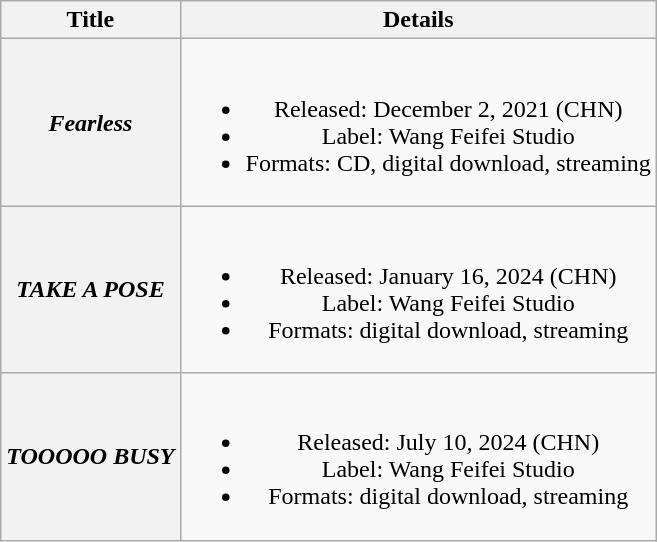<table class="wikitable plainrowheaders" style="text-align:center">
<tr>
<th scope="col">Title</th>
<th scope="col">Details</th>
</tr>
<tr>
<th scope="row"><em>Fearless</em> <br> </th>
<td><br><ul><li>Released: December 2, 2021 (CHN)</li><li>Label: Wang Feifei Studio</li><li>Formats: CD, digital download, streaming</li></ul></td>
</tr>
<tr>
<th scope="row"><em>TAKE A POSE</em></th>
<td><br><ul><li>Released: January 16, 2024 (CHN)</li><li>Label: Wang Feifei Studio</li><li>Formats: digital download, streaming</li></ul></td>
</tr>
<tr>
<th scope="row"><em>TOOOOO BUSY</em></th>
<td><br><ul><li>Released: July 10, 2024 (CHN)</li><li>Label: Wang Feifei Studio</li><li>Formats: digital download, streaming</li></ul></td>
</tr>
</table>
